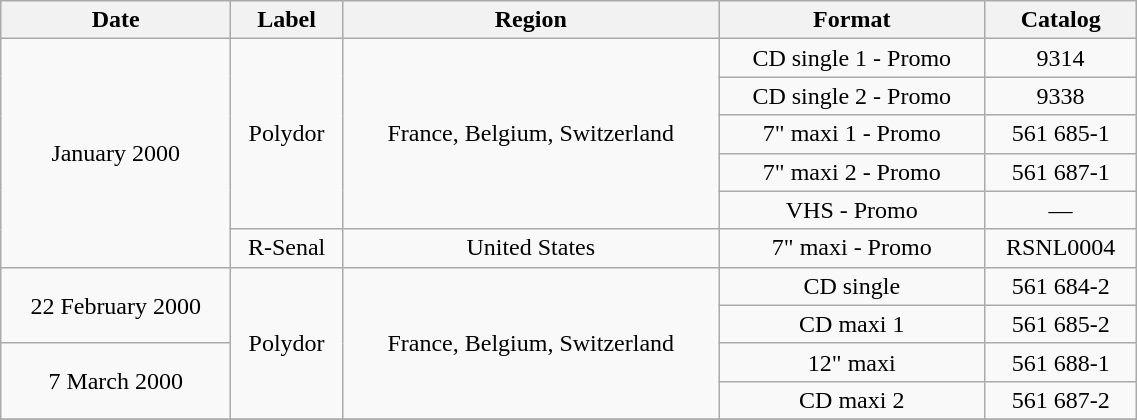<table class="wikitable" width="60%" border="1">
<tr>
<th>Date</th>
<th>Label</th>
<th>Region</th>
<th>Format</th>
<th>Catalog</th>
</tr>
<tr>
<td rowspan=6 align=center>January 2000</td>
<td rowspan=5 align=center>Polydor</td>
<td rowspan=5 align=center>France, Belgium, Switzerland</td>
<td align=center>CD single 1 - Promo</td>
<td align=center>9314</td>
</tr>
<tr>
<td align=center>CD single 2 - Promo</td>
<td align=center>9338</td>
</tr>
<tr>
<td align=center>7" maxi 1 - Promo</td>
<td align=center>561 685-1</td>
</tr>
<tr>
<td align=center>7" maxi 2 - Promo</td>
<td align=center>561 687-1</td>
</tr>
<tr>
<td align=center>VHS - Promo</td>
<td align=center>—</td>
</tr>
<tr>
<td align=center>R-Senal</td>
<td align=center>United States</td>
<td align=center>7" maxi - Promo</td>
<td align=center>RSNL0004</td>
</tr>
<tr>
<td rowspan=2 align=center>22 February 2000</td>
<td rowspan=4 align=center>Polydor</td>
<td rowspan=4 align=center>France, Belgium, Switzerland</td>
<td align=center>CD single</td>
<td align=center>561 684-2</td>
</tr>
<tr>
<td align=center>CD maxi 1</td>
<td align=center>561 685-2</td>
</tr>
<tr>
<td rowspan=2 align=center>7 March 2000</td>
<td align=center>12" maxi</td>
<td align=center>561 688-1</td>
</tr>
<tr>
<td align=center>CD maxi 2</td>
<td align=center>561 687-2</td>
</tr>
<tr>
</tr>
</table>
